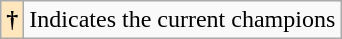<table class="wikitable">
<tr>
<th style="background-color:#FFE6BD">†</th>
<td>Indicates the current champions</td>
</tr>
</table>
